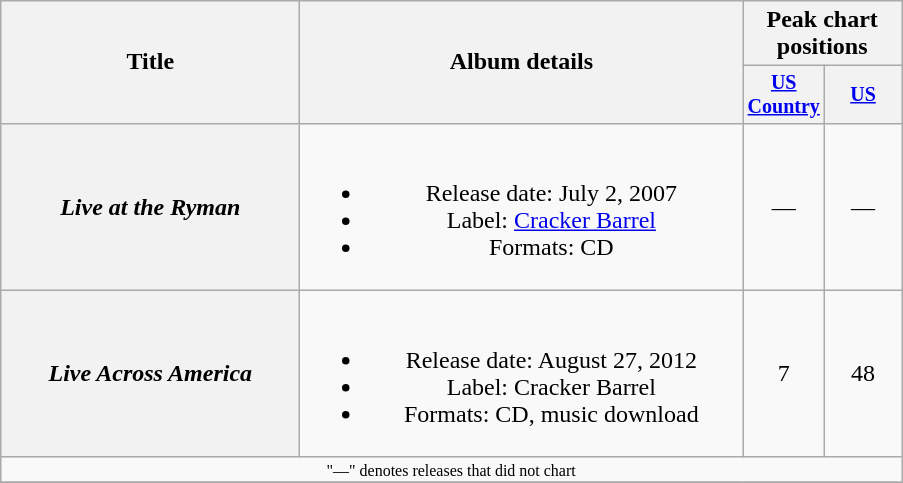<table class="wikitable plainrowheaders" style="text-align:center;">
<tr>
<th rowspan="2" style="width:12em;">Title</th>
<th rowspan="2" style="width:18em;">Album details</th>
<th colspan="2">Peak chart<br>positions</th>
</tr>
<tr style="font-size:smaller;">
<th width="45"><a href='#'>US Country</a><br></th>
<th width="45"><a href='#'>US</a><br></th>
</tr>
<tr>
<th scope="row"><em>Live at the Ryman</em></th>
<td><br><ul><li>Release date: July 2, 2007</li><li>Label: <a href='#'>Cracker Barrel</a></li><li>Formats: CD</li></ul></td>
<td>—</td>
<td>—</td>
</tr>
<tr>
<th scope="row"><em>Live Across America</em></th>
<td><br><ul><li>Release date: August 27, 2012</li><li>Label: Cracker Barrel</li><li>Formats: CD, music download</li></ul></td>
<td>7</td>
<td>48</td>
</tr>
<tr>
<td colspan="4" style="font-size:8pt">"—" denotes releases that did not chart</td>
</tr>
<tr>
</tr>
</table>
